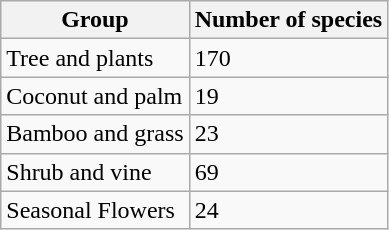<table class="wikitable sortable">
<tr>
<th>Group</th>
<th>Number of species</th>
</tr>
<tr>
<td>Tree and plants</td>
<td>170</td>
</tr>
<tr>
<td>Coconut and palm</td>
<td>19</td>
</tr>
<tr>
<td>Bamboo and grass</td>
<td>23</td>
</tr>
<tr>
<td>Shrub and vine</td>
<td>69</td>
</tr>
<tr>
<td>Seasonal Flowers</td>
<td>24</td>
</tr>
</table>
